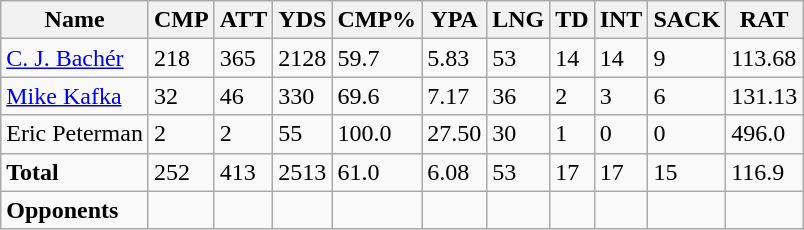<table class="wikitable" style="white-space:nowrap;">
<tr>
<th>Name</th>
<th>CMP</th>
<th>ATT</th>
<th>YDS</th>
<th>CMP%</th>
<th>YPA</th>
<th>LNG</th>
<th>TD</th>
<th>INT</th>
<th>SACK</th>
<th>RAT</th>
</tr>
<tr>
<td><a href='#'>C. J. Bachér</a></td>
<td>218</td>
<td>365</td>
<td>2128</td>
<td>59.7</td>
<td>5.83</td>
<td>53</td>
<td>14</td>
<td>14</td>
<td>9</td>
<td>113.68</td>
</tr>
<tr>
<td><a href='#'>Mike Kafka</a></td>
<td>32</td>
<td>46</td>
<td>330</td>
<td>69.6</td>
<td>7.17</td>
<td>36</td>
<td>2</td>
<td>3</td>
<td>6</td>
<td>131.13</td>
</tr>
<tr>
<td>Eric Peterman</td>
<td>2</td>
<td>2</td>
<td>55</td>
<td>100.0</td>
<td>27.50</td>
<td>30</td>
<td>1</td>
<td>0</td>
<td>0</td>
<td>496.0</td>
</tr>
<tr>
<td><strong>Total</strong></td>
<td>252</td>
<td>413</td>
<td>2513</td>
<td>61.0</td>
<td>6.08</td>
<td>53</td>
<td>17</td>
<td>17</td>
<td>15</td>
<td>116.9</td>
</tr>
<tr>
<td><strong>Opponents</strong></td>
<td> </td>
<td> </td>
<td> </td>
<td> </td>
<td> </td>
<td> </td>
<td> </td>
<td> </td>
<td> </td>
</tr>
</table>
